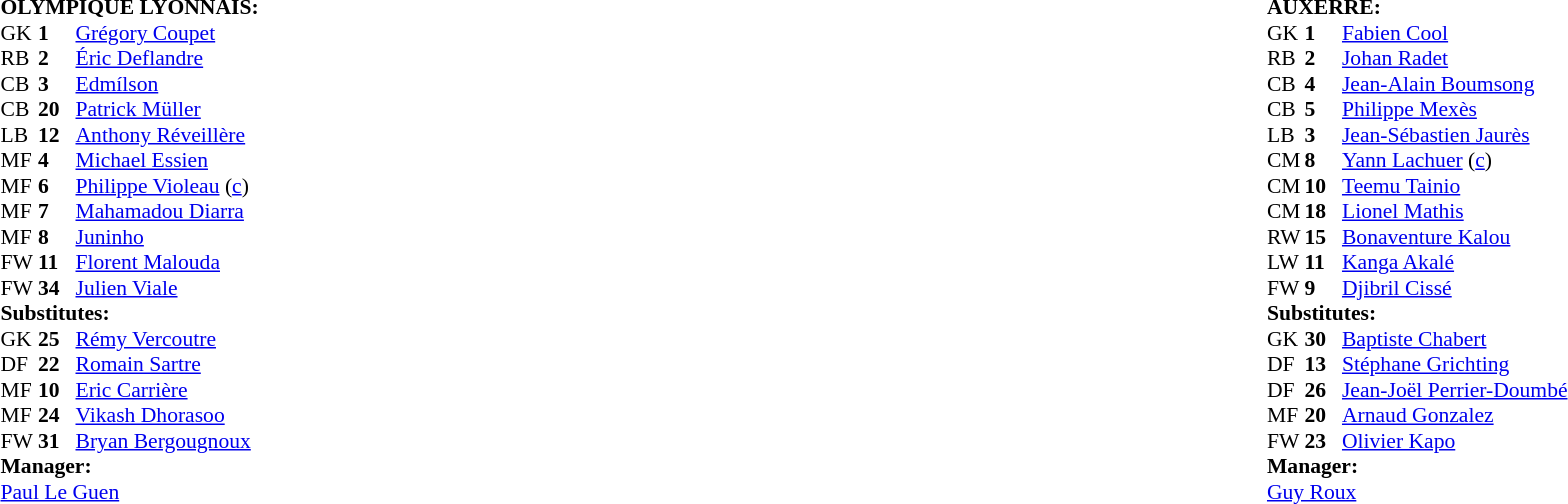<table width="100%">
<tr>
<td valign="top" width="50%"><br><table style="font-size: 90%" cellspacing="0" cellpadding="0">
<tr>
<td colspan="4"><strong>OLYMPIQUE LYONNAIS:</strong></td>
</tr>
<tr>
<th width=25></th>
<th width=25></th>
</tr>
<tr>
<td>GK</td>
<td><strong>1</strong></td>
<td> <a href='#'>Grégory Coupet</a></td>
</tr>
<tr>
<td>RB</td>
<td><strong>2</strong></td>
<td> <a href='#'>Éric Deflandre</a></td>
</tr>
<tr>
<td>CB</td>
<td><strong>3</strong></td>
<td> <a href='#'>Edmílson</a></td>
</tr>
<tr>
<td>CB</td>
<td><strong>20</strong></td>
<td> <a href='#'>Patrick Müller</a></td>
</tr>
<tr>
<td>LB</td>
<td><strong>12</strong></td>
<td> <a href='#'>Anthony Réveillère</a></td>
</tr>
<tr>
<td>MF</td>
<td><strong>4</strong></td>
<td> <a href='#'>Michael Essien</a></td>
<td></td>
</tr>
<tr>
<td>MF</td>
<td><strong>6</strong></td>
<td> <a href='#'>Philippe Violeau</a> (<a href='#'>c</a>)</td>
<td></td>
<td></td>
</tr>
<tr>
<td>MF</td>
<td><strong>7</strong></td>
<td> <a href='#'>Mahamadou Diarra</a></td>
</tr>
<tr>
<td>MF</td>
<td><strong>8</strong></td>
<td> <a href='#'>Juninho</a></td>
</tr>
<tr>
<td>FW</td>
<td><strong>11</strong></td>
<td> <a href='#'>Florent Malouda</a></td>
<td></td>
<td></td>
</tr>
<tr>
<td>FW</td>
<td><strong>34</strong></td>
<td> <a href='#'>Julien Viale</a></td>
<td></td>
<td></td>
</tr>
<tr>
<td colspan=3><strong>Substitutes:</strong></td>
</tr>
<tr>
<td>GK</td>
<td><strong>25</strong></td>
<td> <a href='#'>Rémy Vercoutre</a></td>
</tr>
<tr>
<td>DF</td>
<td><strong>22</strong></td>
<td> <a href='#'>Romain Sartre</a></td>
</tr>
<tr>
<td>MF</td>
<td><strong>10</strong></td>
<td> <a href='#'>Eric Carrière</a></td>
<td></td>
<td></td>
</tr>
<tr>
<td>MF</td>
<td><strong>24</strong></td>
<td> <a href='#'>Vikash Dhorasoo</a></td>
<td></td>
<td></td>
</tr>
<tr>
<td>FW</td>
<td><strong>31</strong></td>
<td> <a href='#'>Bryan Bergougnoux</a></td>
<td></td>
<td></td>
</tr>
<tr>
<td colspan=3><strong>Manager:</strong></td>
</tr>
<tr>
<td colspan=4> <a href='#'>Paul Le Guen</a></td>
</tr>
</table>
</td>
<td valign="top" width="50%"><br><table style="font-size: 90%" cellspacing="0" cellpadding="0" align=center>
<tr>
<td colspan="4"><strong>AUXERRE:</strong></td>
</tr>
<tr>
<th width=25></th>
<th width=25></th>
</tr>
<tr>
<td>GK</td>
<td><strong>1</strong></td>
<td> <a href='#'>Fabien Cool</a></td>
</tr>
<tr>
<td>RB</td>
<td><strong>2</strong></td>
<td> <a href='#'>Johan Radet</a></td>
<td></td>
</tr>
<tr>
<td>CB</td>
<td><strong>4</strong></td>
<td> <a href='#'>Jean-Alain Boumsong</a></td>
</tr>
<tr>
<td>CB</td>
<td><strong>5</strong></td>
<td> <a href='#'>Philippe Mexès</a></td>
</tr>
<tr>
<td>LB</td>
<td><strong>3</strong></td>
<td> <a href='#'>Jean-Sébastien Jaurès</a></td>
</tr>
<tr>
<td>CM</td>
<td><strong>8</strong></td>
<td> <a href='#'>Yann Lachuer</a> (<a href='#'>c</a>)</td>
</tr>
<tr>
<td>CM</td>
<td><strong>10</strong></td>
<td> <a href='#'>Teemu Tainio</a></td>
</tr>
<tr>
<td>CM</td>
<td><strong>18</strong></td>
<td> <a href='#'>Lionel Mathis</a></td>
</tr>
<tr>
<td>RW</td>
<td><strong>15</strong></td>
<td> <a href='#'>Bonaventure Kalou</a></td>
<td></td>
</tr>
<tr>
<td>LW</td>
<td><strong>11</strong></td>
<td> <a href='#'>Kanga Akalé</a></td>
<td></td>
</tr>
<tr>
<td>FW</td>
<td><strong>9</strong></td>
<td> <a href='#'>Djibril Cissé</a></td>
</tr>
<tr>
<td colspan=3><strong>Substitutes:</strong></td>
</tr>
<tr>
<td>GK</td>
<td><strong>30</strong></td>
<td> <a href='#'>Baptiste Chabert</a></td>
</tr>
<tr>
<td>DF</td>
<td><strong>13</strong></td>
<td> <a href='#'>Stéphane Grichting</a></td>
</tr>
<tr>
<td>DF</td>
<td><strong>26</strong></td>
<td> <a href='#'>Jean-Joël Perrier-Doumbé</a></td>
<td></td>
</tr>
<tr>
<td>MF</td>
<td><strong>20</strong></td>
<td> <a href='#'>Arnaud Gonzalez</a></td>
<td></td>
</tr>
<tr>
<td>FW</td>
<td><strong>23</strong></td>
<td> <a href='#'>Olivier Kapo</a></td>
<td></td>
</tr>
<tr>
<td colspan=3><strong>Manager:</strong></td>
</tr>
<tr>
<td colspan=4> <a href='#'>Guy Roux</a></td>
</tr>
<tr>
</tr>
</table>
</td>
</tr>
</table>
